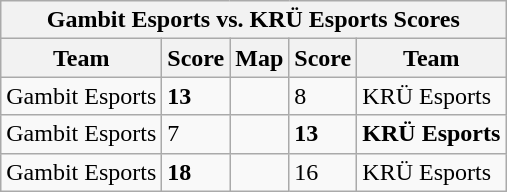<table class="wikitable">
<tr>
<th colspan="5">Gambit Esports vs. KRÜ Esports Scores</th>
</tr>
<tr>
<th>Team</th>
<th>Score</th>
<th>Map</th>
<th>Score</th>
<th>Team</th>
</tr>
<tr>
<td>Gambit Esports</td>
<td><strong>13</strong></td>
<td></td>
<td>8</td>
<td>KRÜ Esports</td>
</tr>
<tr>
<td>Gambit Esports</td>
<td>7</td>
<td></td>
<td><strong>13</strong></td>
<td><strong>KRÜ Esports</strong></td>
</tr>
<tr>
<td>Gambit Esports</td>
<td><strong>18</strong></td>
<td></td>
<td>16</td>
<td>KRÜ Esports</td>
</tr>
</table>
